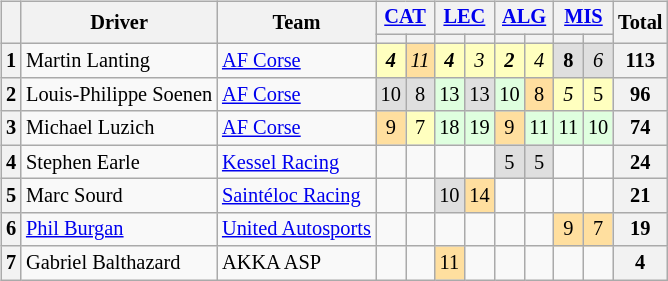<table>
<tr>
<td valign="top"><br><table class="wikitable" style="font-size: 85%; text-align:center;">
<tr>
<th rowspan=2></th>
<th rowspan=2>Driver</th>
<th rowspan=2>Team</th>
<th colspan=2><a href='#'>CAT</a><br></th>
<th colspan=2><a href='#'>LEC</a><br></th>
<th colspan=2><a href='#'>ALG</a><br></th>
<th colspan=2><a href='#'>MIS</a><br></th>
<th rowspan=2>Total</th>
</tr>
<tr>
<th></th>
<th></th>
<th></th>
<th></th>
<th></th>
<th></th>
<th></th>
<th></th>
</tr>
<tr>
<th>1</th>
<td align=left> Martin Lanting</td>
<td align=left> <a href='#'>AF Corse</a></td>
<td style="background:#FFFFBF;"><strong><em>4</em></strong></td>
<td style="background:#FFDF9F;"><em>11</em></td>
<td style="background:#FFFFBF;"><strong><em>4</em></strong></td>
<td style="background:#FFFFBF;"><em>3</em></td>
<td style="background:#FFFFBF;"><strong><em>2</em></strong></td>
<td style="background:#FFFFBF;"><em>4</em></td>
<td style="background:#DFDFDF;"><strong>8</strong></td>
<td style="background:#DFDFDF;"><em>6</em></td>
<th>113</th>
</tr>
<tr>
<th>2</th>
<td align=left> Louis-Philippe Soenen</td>
<td align=left> <a href='#'>AF Corse</a></td>
<td style="background:#DFDFDF;">10</td>
<td style="background:#DFDFDF;">8</td>
<td style="background:#DFFFDF;">13</td>
<td style="background:#DFDFDF;">13</td>
<td style="background:#DFFFDF;">10</td>
<td style="background:#FFDF9F;">8</td>
<td style="background:#FFFFBF;"><em>5</em></td>
<td style="background:#FFFFBF;">5</td>
<th>96</th>
</tr>
<tr>
<th>3</th>
<td align=left> Michael Luzich</td>
<td align=left> <a href='#'>AF Corse</a></td>
<td style="background:#FFDF9F;">9</td>
<td style="background:#FFFFBF;">7</td>
<td style="background:#DFFFDF;">18</td>
<td style="background:#DFFFDF;">19</td>
<td style="background:#FFDF9F;">9</td>
<td style="background:#DFFFDF;">11</td>
<td style="background:#DFFFDF;">11</td>
<td style="background:#DFFFDF;">10</td>
<th>74</th>
</tr>
<tr>
<th>4</th>
<td align=left> Stephen Earle</td>
<td align=left> <a href='#'>Kessel Racing</a></td>
<td></td>
<td></td>
<td></td>
<td></td>
<td style="background:#DFDFDF;">5</td>
<td style="background:#DFDFDF;">5</td>
<td></td>
<td></td>
<th>24</th>
</tr>
<tr>
<th>5</th>
<td align=left> Marc Sourd</td>
<td align=left> <a href='#'>Saintéloc Racing</a></td>
<td></td>
<td></td>
<td style="background:#DFDFDF;">10</td>
<td style="background:#FFDF9F;">14</td>
<td></td>
<td></td>
<td></td>
<td></td>
<th>21</th>
</tr>
<tr>
<th>6</th>
<td align=left> <a href='#'>Phil Burgan</a></td>
<td align=left> <a href='#'>United Autosports</a></td>
<td></td>
<td></td>
<td></td>
<td></td>
<td></td>
<td></td>
<td style="background:#FFDF9F;">9</td>
<td style="background:#FFDF9F;">7</td>
<th>19</th>
</tr>
<tr>
<th>7</th>
<td align=left> Gabriel Balthazard</td>
<td align=left> AKKA ASP</td>
<td></td>
<td></td>
<td style="background:#FFDF9F;">11</td>
<td></td>
<td></td>
<td></td>
<td></td>
<td></td>
<th>4</th>
</tr>
</table>
</td>
</tr>
</table>
